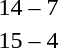<table style="text-align:center">
<tr>
<th width=200></th>
<th width=100></th>
<th width=200></th>
</tr>
<tr>
<td align=right><strong></strong></td>
<td>14 – 7</td>
<td align=left></td>
</tr>
<tr>
<td align=right><strong></strong></td>
<td>15 – 4</td>
<td align=left></td>
</tr>
</table>
